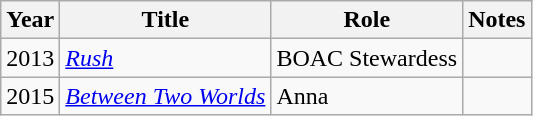<table class="wikitable sortable">
<tr>
<th>Year</th>
<th>Title</th>
<th>Role</th>
<th>Notes</th>
</tr>
<tr>
<td>2013</td>
<td><em><a href='#'>Rush</a></em></td>
<td>BOAC Stewardess</td>
<td></td>
</tr>
<tr>
<td>2015</td>
<td><em><a href='#'>Between Two Worlds</a></em></td>
<td>Anna</td>
<td></td>
</tr>
</table>
